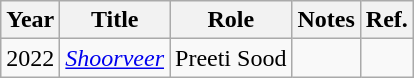<table class="wikitable sortable">
<tr>
<th>Year</th>
<th>Title</th>
<th>Role</th>
<th>Notes</th>
<th>Ref.</th>
</tr>
<tr>
<td>2022</td>
<td><em><a href='#'>Shoorveer</a></em></td>
<td>Preeti Sood</td>
<td></td>
<td></td>
</tr>
</table>
